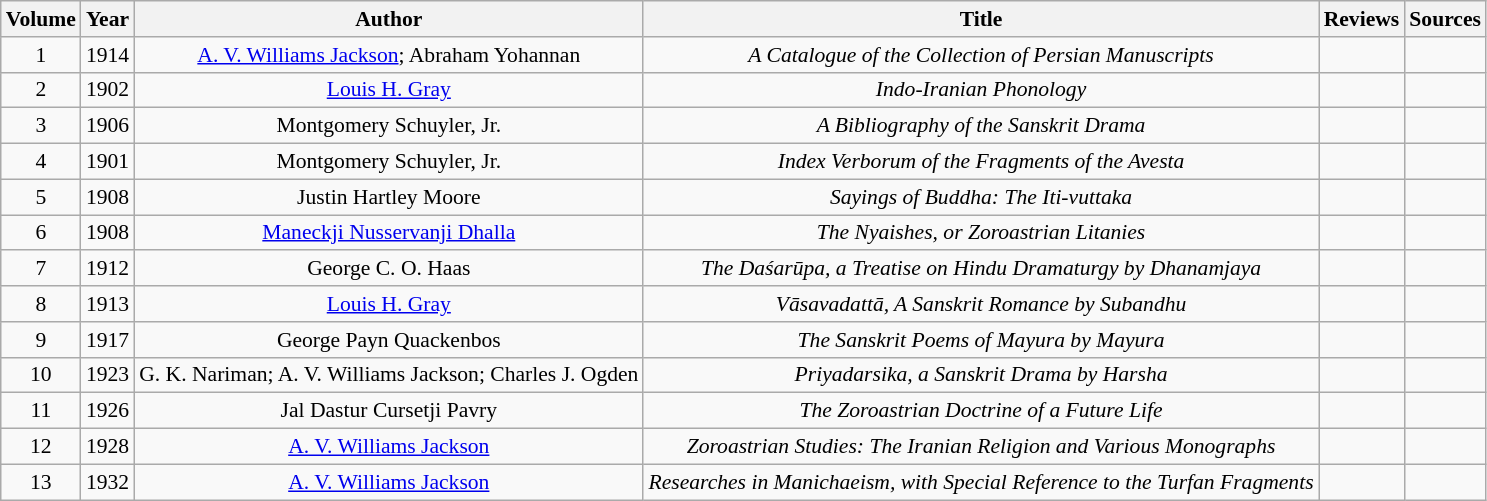<table class="wikitable" style="text-align:center; font-size:90%;">
<tr>
<th>Volume</th>
<th>Year</th>
<th>Author</th>
<th>Title</th>
<th>Reviews</th>
<th>Sources</th>
</tr>
<tr>
<td>1</td>
<td>1914</td>
<td><a href='#'>A. V. Williams Jackson</a>; Abraham Yohannan</td>
<td><em>A Catalogue of the Collection of Persian Manuscripts</em></td>
<td></td>
<td></td>
</tr>
<tr>
<td>2</td>
<td>1902</td>
<td><a href='#'>Louis H. Gray</a></td>
<td><em>Indo-Iranian Phonology</em></td>
<td></td>
<td></td>
</tr>
<tr>
<td>3</td>
<td>1906</td>
<td>Montgomery Schuyler, Jr.</td>
<td><em>A Bibliography of the Sanskrit Drama</em></td>
<td></td>
<td></td>
</tr>
<tr>
<td>4</td>
<td>1901</td>
<td>Montgomery Schuyler, Jr.</td>
<td><em>Index Verborum of the Fragments of the Avesta</em></td>
<td></td>
<td></td>
</tr>
<tr>
<td>5</td>
<td>1908</td>
<td>Justin Hartley Moore</td>
<td><em>Sayings of Buddha: The Iti-vuttaka</em></td>
<td></td>
<td></td>
</tr>
<tr>
<td>6</td>
<td>1908</td>
<td><a href='#'>Maneckji Nusservanji Dhalla</a></td>
<td><em>The Nyaishes, or Zoroastrian Litanies</em></td>
<td></td>
<td></td>
</tr>
<tr>
<td>7</td>
<td>1912</td>
<td>George C. O. Haas</td>
<td><em>The Daśarūpa, a Treatise on Hindu Dramaturgy by Dhanamjaya</em></td>
<td></td>
<td></td>
</tr>
<tr>
<td>8</td>
<td>1913</td>
<td><a href='#'>Louis H. Gray</a></td>
<td><em>Vāsavadattā, A Sanskrit Romance by Subandhu</em></td>
<td></td>
<td></td>
</tr>
<tr>
<td>9</td>
<td>1917</td>
<td>George Payn Quackenbos</td>
<td><em>The Sanskrit Poems of Mayura by Mayura</em></td>
<td></td>
<td></td>
</tr>
<tr>
<td>10</td>
<td>1923</td>
<td>G. K. Nariman; A. V. Williams Jackson; Charles J. Ogden</td>
<td><em>Priyadarsika, a Sanskrit Drama by Harsha</em></td>
<td></td>
<td></td>
</tr>
<tr>
<td>11</td>
<td>1926</td>
<td>Jal Dastur Cursetji Pavry</td>
<td><em>The Zoroastrian Doctrine of a Future Life</em></td>
<td></td>
<td></td>
</tr>
<tr>
<td>12</td>
<td>1928</td>
<td><a href='#'>A. V. Williams Jackson</a></td>
<td><em>Zoroastrian Studies: The Iranian Religion and Various Monographs</em></td>
<td></td>
<td></td>
</tr>
<tr>
<td>13</td>
<td>1932</td>
<td><a href='#'>A. V. Williams Jackson</a></td>
<td><em>Researches in Manichaeism, with Special Reference to the Turfan Fragments</em></td>
<td></td>
<td></td>
</tr>
</table>
